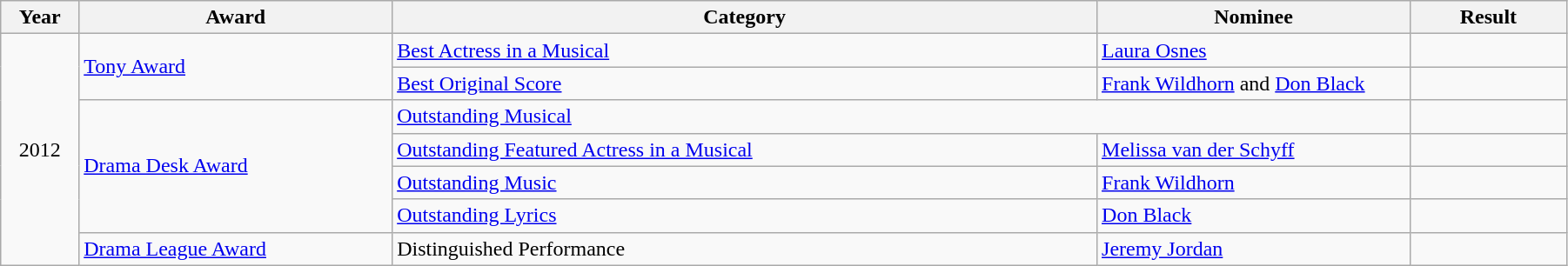<table class="wikitable" style="width:95%;">
<tr>
<th style="width:5%;">Year</th>
<th style="width:20%;">Award</th>
<th style="width:45%;">Category</th>
<th style="width:20%;">Nominee</th>
<th style="width:10%;">Result</th>
</tr>
<tr>
<td rowspan="7" style="text-align:center;">2012</td>
<td rowspan="2"><a href='#'>Tony Award</a></td>
<td><a href='#'>Best Actress in a Musical</a></td>
<td><a href='#'>Laura Osnes</a></td>
<td></td>
</tr>
<tr>
<td><a href='#'>Best Original Score</a></td>
<td><a href='#'>Frank Wildhorn</a> and <a href='#'>Don Black</a></td>
<td></td>
</tr>
<tr>
<td rowspan="4"><a href='#'>Drama Desk Award</a></td>
<td colspan="2"><a href='#'>Outstanding Musical</a></td>
<td></td>
</tr>
<tr>
<td><a href='#'>Outstanding Featured Actress in a Musical</a></td>
<td><a href='#'>Melissa van der Schyff</a></td>
<td></td>
</tr>
<tr>
<td><a href='#'>Outstanding Music</a></td>
<td><a href='#'>Frank Wildhorn</a></td>
<td></td>
</tr>
<tr>
<td><a href='#'>Outstanding Lyrics</a></td>
<td><a href='#'>Don Black</a></td>
<td></td>
</tr>
<tr>
<td><a href='#'>Drama League Award</a></td>
<td>Distinguished Performance</td>
<td><a href='#'>Jeremy Jordan</a></td>
<td></td>
</tr>
</table>
